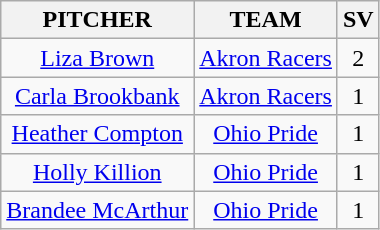<table class="wikitable sortable" style="text-align:center;">
<tr>
<th>PITCHER</th>
<th>TEAM</th>
<th>SV</th>
</tr>
<tr>
<td><a href='#'>Liza Brown</a></td>
<td><a href='#'>Akron Racers</a></td>
<td>2</td>
</tr>
<tr>
<td><a href='#'>Carla Brookbank</a></td>
<td><a href='#'>Akron Racers</a></td>
<td>1</td>
</tr>
<tr>
<td><a href='#'>Heather Compton</a></td>
<td><a href='#'>Ohio Pride</a></td>
<td>1</td>
</tr>
<tr>
<td><a href='#'>Holly Killion</a></td>
<td><a href='#'>Ohio Pride</a></td>
<td>1</td>
</tr>
<tr>
<td><a href='#'>Brandee McArthur</a></td>
<td><a href='#'>Ohio Pride</a></td>
<td>1</td>
</tr>
</table>
